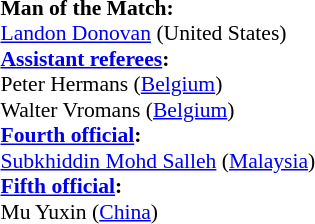<table width=50% style="font-size: 90%">
<tr>
<td><br><strong>Man of the Match:</strong>
<br><a href='#'>Landon Donovan</a> (United States)<br><strong><a href='#'>Assistant referees</a>:</strong>
<br>Peter Hermans (<a href='#'>Belgium</a>)
<br>Walter Vromans (<a href='#'>Belgium</a>)
<br><strong><a href='#'>Fourth official</a>:</strong>
<br><a href='#'>Subkhiddin Mohd Salleh</a> (<a href='#'>Malaysia</a>)
<br><strong><a href='#'>Fifth official</a>:</strong>
<br>Mu Yuxin (<a href='#'>China</a>)</td>
</tr>
</table>
